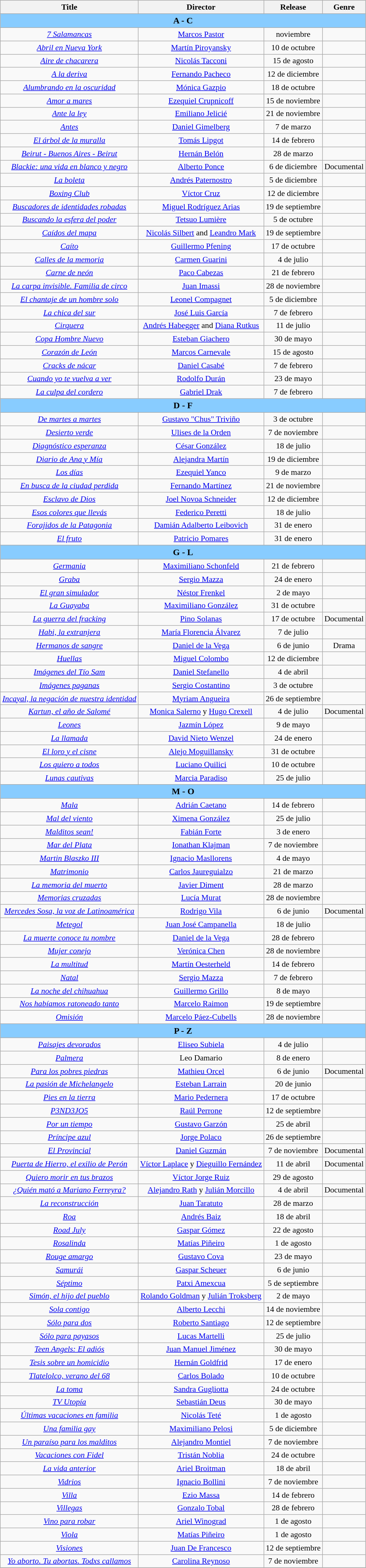<table class="wikitable" style="margin:1em 0 1em 1em; text-align: center; font-size: 90%;">
<tr>
<th scope="col">Title</th>
<th scope="col">Director</th>
<th scope="col">Release</th>
<th scope="col">Genre</th>
</tr>
<tr>
<th colspan="4" style="background-color:#88ccff; font-size:110%;"><strong>A</strong> - <strong>C</strong></th>
</tr>
<tr>
<td><em><a href='#'>7 Salamancas</a></em></td>
<td><a href='#'>Marcos Pastor</a></td>
<td>noviembre</td>
<td></td>
</tr>
<tr>
<td><em><a href='#'>Abril en Nueva York</a></em></td>
<td><a href='#'>Martín Piroyansky</a></td>
<td>10 de octubre</td>
<td></td>
</tr>
<tr>
<td><em><a href='#'>Aire de chacarera</a></em></td>
<td><a href='#'>Nicolás Tacconi</a></td>
<td>15 de agosto</td>
<td></td>
</tr>
<tr>
<td><em><a href='#'>A la deriva</a></em></td>
<td><a href='#'>Fernando Pacheco</a></td>
<td>12 de diciembre</td>
<td></td>
</tr>
<tr>
<td><em><a href='#'>Alumbrando en la oscuridad</a></em></td>
<td><a href='#'>Mónica Gazpio</a></td>
<td>18 de octubre</td>
<td></td>
</tr>
<tr>
<td><em><a href='#'>Amor a mares</a></em></td>
<td><a href='#'>Ezequiel Crupnicoff</a></td>
<td>15 de noviembre</td>
<td></td>
</tr>
<tr>
<td><em><a href='#'>Ante la ley</a></em></td>
<td><a href='#'>Emiliano Jelicié</a></td>
<td>21 de noviembre</td>
<td></td>
</tr>
<tr>
<td><em><a href='#'>Antes</a></em></td>
<td><a href='#'>Daniel Gimelberg</a></td>
<td>7 de marzo</td>
<td></td>
</tr>
<tr>
<td><em><a href='#'>El árbol de la muralla</a></em></td>
<td><a href='#'>Tomás Lipgot</a></td>
<td>14 de febrero</td>
<td></td>
</tr>
<tr>
<td><em><a href='#'>Beirut - Buenos Aires - Beirut</a></em></td>
<td><a href='#'>Hernán Belón</a></td>
<td>28 de marzo</td>
<td></td>
</tr>
<tr>
<td><em><a href='#'>Blackie: una vida en blanco y negro</a></em></td>
<td><a href='#'>Alberto Ponce</a></td>
<td>6 de diciembre</td>
<td>Documental</td>
</tr>
<tr>
<td><em><a href='#'>La boleta</a></em></td>
<td><a href='#'>Andrés Paternostro</a></td>
<td>5 de diciembre</td>
<td></td>
</tr>
<tr>
<td><em><a href='#'>Boxing Club</a></em></td>
<td><a href='#'>Víctor Cruz</a></td>
<td>12 de diciembre</td>
<td></td>
</tr>
<tr>
<td><em><a href='#'>Buscadores de identidades robadas</a></em></td>
<td><a href='#'>Miguel Rodríguez Arias</a></td>
<td>19 de septiembre</td>
<td></td>
</tr>
<tr>
<td><em><a href='#'>Buscando la esfera del poder</a></em></td>
<td><a href='#'>Tetsuo Lumière</a></td>
<td>5 de octubre</td>
<td></td>
</tr>
<tr>
<td><em><a href='#'>Caídos del mapa</a></em></td>
<td><a href='#'>Nicolás Silbert</a> and <a href='#'>Leandro Mark</a></td>
<td>19 de septiembre</td>
<td></td>
</tr>
<tr>
<td><em><a href='#'>Caíto</a></em></td>
<td><a href='#'>Guillermo Pfening</a></td>
<td>17 de octubre</td>
<td></td>
</tr>
<tr>
<td><em><a href='#'>Calles de la memoria</a></em></td>
<td><a href='#'>Carmen Guarini</a></td>
<td>4 de julio</td>
<td></td>
</tr>
<tr>
<td><em><a href='#'>Carne de neón</a></em></td>
<td><a href='#'>Paco Cabezas</a></td>
<td>21 de febrero</td>
<td></td>
</tr>
<tr>
<td><em><a href='#'>La carpa invisible. Familia de circo</a></em></td>
<td><a href='#'>Juan Imassi</a></td>
<td>28 de noviembre</td>
<td></td>
</tr>
<tr>
<td><em><a href='#'>El chantaje de un hombre solo</a></em></td>
<td><a href='#'>Leonel Compagnet</a></td>
<td>5 de diciembre</td>
<td></td>
</tr>
<tr>
<td><em><a href='#'>La chica del sur</a></em></td>
<td><a href='#'>José Luis García</a></td>
<td>7 de febrero</td>
<td></td>
</tr>
<tr>
<td><em><a href='#'>Cirquera</a></em></td>
<td><a href='#'>Andrés Habegger</a> and <a href='#'>Diana Rutkus</a></td>
<td>11 de julio</td>
<td></td>
</tr>
<tr>
<td><em><a href='#'>Copa Hombre Nuevo</a></em></td>
<td><a href='#'>Esteban Giachero</a></td>
<td>30 de mayo</td>
<td></td>
</tr>
<tr>
<td><em><a href='#'>Corazón de León</a></em></td>
<td><a href='#'>Marcos Carnevale</a></td>
<td>15 de agosto</td>
<td></td>
</tr>
<tr>
<td><em><a href='#'>Cracks de nácar</a></em></td>
<td><a href='#'>Daniel Casabé</a></td>
<td>7 de febrero</td>
<td></td>
</tr>
<tr>
<td><em><a href='#'>Cuando yo te vuelva a ver</a></em></td>
<td><a href='#'>Rodolfo Durán</a></td>
<td>23 de mayo</td>
<td></td>
</tr>
<tr>
<td><em><a href='#'>La culpa del cordero</a></em></td>
<td><a href='#'>Gabriel Drak</a></td>
<td>7 de febrero</td>
<td></td>
</tr>
<tr>
<th colspan="4" style="background-color:#88ccff; font-size:110%;"><strong>D</strong> - <strong>F</strong></th>
</tr>
<tr>
<td><em><a href='#'>De martes a martes</a></em></td>
<td><a href='#'>Gustavo "Chus" Triviño</a></td>
<td>3 de octubre</td>
<td></td>
</tr>
<tr>
<td><em><a href='#'>Desierto verde</a></em></td>
<td><a href='#'>Ulises de la Orden</a></td>
<td>7 de noviembre</td>
<td></td>
</tr>
<tr>
<td><em><a href='#'>Diagnóstico esperanza</a></em></td>
<td><a href='#'>César González</a></td>
<td>18 de julio</td>
<td></td>
</tr>
<tr>
<td><em><a href='#'>Diario de Ana y Mía</a></em></td>
<td><a href='#'>Alejandra Martín</a></td>
<td>19 de diciembre</td>
<td></td>
</tr>
<tr>
<td><em><a href='#'>Los días</a></em></td>
<td><a href='#'>Ezequiel Yanco</a></td>
<td>9 de marzo</td>
<td></td>
</tr>
<tr>
<td><em><a href='#'>En busca de la ciudad perdida</a></em></td>
<td><a href='#'>Fernando Martínez</a></td>
<td>21 de noviembre</td>
<td></td>
</tr>
<tr>
<td><em><a href='#'>Esclavo de Dios</a></em></td>
<td><a href='#'>Joel Novoa Schneider</a></td>
<td>12 de diciembre</td>
<td></td>
</tr>
<tr>
<td><em><a href='#'>Esos colores que llevás</a></em></td>
<td><a href='#'>Federico Peretti</a></td>
<td>18 de julio</td>
<td></td>
</tr>
<tr>
<td><em><a href='#'>Forajidos de la Patagonia</a></em></td>
<td><a href='#'>Damián Adalberto Leibovich</a></td>
<td>31 de enero</td>
<td></td>
</tr>
<tr>
<td><em><a href='#'>El fruto</a></em></td>
<td><a href='#'>Patricio Pomares</a></td>
<td>31 de enero</td>
<td></td>
</tr>
<tr>
<th colspan="4" style="background-color:#88ccff; font-size:110%;"><strong>G</strong> - <strong>L</strong></th>
</tr>
<tr>
<td><em><a href='#'>Germania</a></em></td>
<td><a href='#'>Maximiliano Schonfeld</a></td>
<td>21 de febrero</td>
<td></td>
</tr>
<tr>
<td><em><a href='#'>Graba</a></em></td>
<td><a href='#'>Sergio Mazza</a></td>
<td>24 de enero</td>
<td></td>
</tr>
<tr>
<td><em><a href='#'>El gran simulador</a></em></td>
<td><a href='#'>Néstor Frenkel</a></td>
<td>2 de mayo</td>
<td></td>
</tr>
<tr>
<td><em><a href='#'>La Guayaba</a></em></td>
<td><a href='#'>Maximiliano González</a></td>
<td>31 de octubre</td>
<td></td>
</tr>
<tr>
<td><em><a href='#'>La guerra del fracking</a></em></td>
<td><a href='#'>Pino Solanas</a></td>
<td>17 de octubre</td>
<td>Documental</td>
</tr>
<tr>
<td><em><a href='#'>Habi, la extranjera</a></em></td>
<td><a href='#'>María Florencia Álvarez</a></td>
<td>7 de julio</td>
<td></td>
</tr>
<tr>
<td><em><a href='#'>Hermanos de sangre</a></em></td>
<td><a href='#'>Daniel de la Vega</a></td>
<td>6 de junio</td>
<td>Drama</td>
</tr>
<tr>
<td><em><a href='#'>Huellas</a></em></td>
<td><a href='#'>Miguel Colombo</a></td>
<td>12 de diciembre</td>
<td></td>
</tr>
<tr>
<td><em><a href='#'>Imágenes del Tío Sam</a></em></td>
<td><a href='#'>Daniel Stefanello</a></td>
<td>4 de abril</td>
<td></td>
</tr>
<tr>
<td><em><a href='#'>Imágenes paganas</a></em></td>
<td><a href='#'>Sergio Costantino</a></td>
<td>3 de octubre</td>
<td></td>
</tr>
<tr>
<td><em><a href='#'>Incayal, la negación de nuestra identidad</a></em></td>
<td><a href='#'>Myriam Angueira</a></td>
<td>26 de septiembre</td>
<td></td>
</tr>
<tr>
<td><em><a href='#'>Kartun, el año de Salomé</a></em></td>
<td><a href='#'>Monica Salerno</a> y <a href='#'>Hugo Crexell</a></td>
<td>4 de julio</td>
<td>Documental</td>
</tr>
<tr>
<td><em><a href='#'>Leones</a></em></td>
<td><a href='#'>Jazmín López</a></td>
<td>9 de mayo</td>
<td></td>
</tr>
<tr>
<td><em><a href='#'>La llamada</a></em></td>
<td><a href='#'>David Nieto Wenzel</a></td>
<td>24 de enero</td>
<td></td>
</tr>
<tr>
<td><em><a href='#'>El loro y el cisne</a></em></td>
<td><a href='#'>Alejo Moguillansky</a></td>
<td>31 de octubre</td>
<td></td>
</tr>
<tr>
<td><em><a href='#'>Los quiero a todos</a></em></td>
<td><a href='#'>Luciano Quilici</a></td>
<td>10 de octubre</td>
<td></td>
</tr>
<tr>
<td><em><a href='#'>Lunas cautivas</a></em></td>
<td><a href='#'>Marcia Paradiso</a></td>
<td>25 de julio</td>
<td></td>
</tr>
<tr>
<th colspan="4" style="background-color:#88ccff; font-size:110%;"><strong>M</strong> - <strong>O</strong></th>
</tr>
<tr>
<td><em><a href='#'>Mala</a></em></td>
<td><a href='#'>Adrián Caetano</a></td>
<td>14 de febrero</td>
<td></td>
</tr>
<tr>
<td><em><a href='#'>Mal del viento</a></em></td>
<td><a href='#'>Ximena González</a></td>
<td>25 de julio</td>
<td></td>
</tr>
<tr>
<td><em><a href='#'>Malditos sean!</a></em></td>
<td><a href='#'>Fabián Forte</a></td>
<td>3 de enero</td>
<td></td>
</tr>
<tr>
<td><em><a href='#'>Mar del Plata</a></em></td>
<td><a href='#'>Ionathan Klajman</a></td>
<td>7 de noviembre</td>
<td></td>
</tr>
<tr>
<td><em><a href='#'>Martin Blaszko III</a></em></td>
<td><a href='#'>Ignacio Masllorens</a></td>
<td>4 de mayo</td>
<td></td>
</tr>
<tr>
<td><em><a href='#'>Matrimonio</a></em></td>
<td><a href='#'>Carlos Jaureguialzo</a></td>
<td>21 de marzo</td>
<td></td>
</tr>
<tr>
<td><em><a href='#'>La memoria del muerto</a></em></td>
<td><a href='#'>Javier Diment</a></td>
<td>28 de marzo</td>
<td></td>
</tr>
<tr>
<td><em><a href='#'>Memorias cruzadas</a></em></td>
<td><a href='#'>Lucía Murat</a></td>
<td>28 de noviembre</td>
<td></td>
</tr>
<tr>
<td><em><a href='#'>Mercedes Sosa, la voz de Latinoamérica</a></em></td>
<td><a href='#'>Rodrigo Vila</a></td>
<td>6 de junio</td>
<td>Documental</td>
</tr>
<tr>
<td><em><a href='#'>Metegol</a></em></td>
<td><a href='#'>Juan José Campanella</a></td>
<td>18 de julio</td>
<td></td>
</tr>
<tr>
<td><em><a href='#'>La muerte conoce tu nombre</a></em></td>
<td><a href='#'>Daniel de la Vega</a></td>
<td>28 de febrero</td>
<td></td>
</tr>
<tr>
<td><em><a href='#'>Mujer conejo</a></em></td>
<td><a href='#'>Verónica Chen</a></td>
<td>28 de noviembre</td>
<td></td>
</tr>
<tr>
<td><em><a href='#'>La multitud</a></em></td>
<td><a href='#'>Martín Oesterheld</a></td>
<td>14 de febrero</td>
<td></td>
</tr>
<tr>
<td><em><a href='#'>Natal</a></em></td>
<td><a href='#'>Sergio Mazza</a></td>
<td>7 de febrero</td>
<td></td>
</tr>
<tr>
<td><em><a href='#'>La noche del chihuahua</a></em></td>
<td><a href='#'>Guillermo Grillo</a></td>
<td>8 de mayo</td>
<td></td>
</tr>
<tr>
<td><em><a href='#'>Nos habíamos ratoneado tanto</a></em></td>
<td><a href='#'>Marcelo Raimon</a></td>
<td>19 de septiembre</td>
<td></td>
</tr>
<tr>
<td><em><a href='#'>Omisión</a></em></td>
<td><a href='#'>Marcelo Páez-Cubells</a></td>
<td>28 de noviembre</td>
<td></td>
</tr>
<tr>
<th colspan="4" style="background-color:#88ccff; font-size:110%;"><strong>P</strong> - <strong>Z</strong></th>
</tr>
<tr>
<td><em><a href='#'>Paisajes devorados</a></em></td>
<td><a href='#'>Eliseo Subiela</a></td>
<td>4 de julio</td>
<td></td>
</tr>
<tr>
<td><em><a href='#'>Palmera</a></em></td>
<td>Leo Damario</td>
<td>8 de enero</td>
<td></td>
</tr>
<tr>
<td><em><a href='#'>Para los pobres piedras</a></em></td>
<td><a href='#'>Mathieu Orcel </a></td>
<td>6 de junio</td>
<td>Documental</td>
</tr>
<tr>
<td><em><a href='#'>La pasión de Michelangelo</a></em></td>
<td><a href='#'>Esteban Larrain</a></td>
<td>20 de junio</td>
<td></td>
</tr>
<tr>
<td><em><a href='#'>Pies en la tierra</a></em></td>
<td><a href='#'>Mario Pedernera</a></td>
<td>17 de octubre</td>
<td></td>
</tr>
<tr>
<td><em><a href='#'>P3ND3JO5</a></em></td>
<td><a href='#'>Raúl Perrone</a></td>
<td>12 de septiembre</td>
<td></td>
</tr>
<tr>
<td><em><a href='#'>Por un tiempo</a></em></td>
<td><a href='#'>Gustavo Garzón</a></td>
<td>25 de abril</td>
<td></td>
</tr>
<tr>
<td><em><a href='#'>Príncipe azul</a></em></td>
<td><a href='#'>Jorge Polaco</a></td>
<td>26 de septiembre</td>
<td></td>
</tr>
<tr>
<td><em><a href='#'>El Provincial</a></em></td>
<td><a href='#'>Daniel Guzmán</a></td>
<td>7 de noviembre</td>
<td>Documental</td>
</tr>
<tr>
<td><em><a href='#'>Puerta de Hierro, el exilio de Perón</a></em></td>
<td><a href='#'>Víctor Laplace</a> y <a href='#'>Dieguillo Fernández</a></td>
<td>11 de abril</td>
<td>Documental</td>
</tr>
<tr>
<td><em><a href='#'>Quiero morir en tus brazos</a></em></td>
<td><a href='#'>Víctor Jorge Ruiz</a></td>
<td>29 de agosto</td>
<td></td>
</tr>
<tr>
<td><em><a href='#'>¿Quién mató a Mariano Ferreyra?</a></em></td>
<td><a href='#'>Alejandro Rath</a> y <a href='#'>Julián Morcillo</a></td>
<td>4 de abril</td>
<td>Documental</td>
</tr>
<tr>
<td><em><a href='#'>La reconstrucción</a></em></td>
<td><a href='#'>Juan Taratuto</a></td>
<td>28 de marzo</td>
<td></td>
</tr>
<tr>
<td><em><a href='#'>Roa</a></em></td>
<td><a href='#'>Andrés Baiz</a></td>
<td>18 de abril</td>
<td></td>
</tr>
<tr>
<td><em><a href='#'>Road July</a></em></td>
<td><a href='#'>Gaspar Gómez</a></td>
<td>22 de agosto</td>
<td></td>
</tr>
<tr>
<td><em><a href='#'>Rosalinda</a></em></td>
<td><a href='#'>Matías Piñeiro</a></td>
<td>1 de agosto</td>
<td></td>
</tr>
<tr>
<td><em><a href='#'>Rouge amargo</a></em></td>
<td><a href='#'>Gustavo Cova</a></td>
<td>23 de mayo</td>
<td></td>
</tr>
<tr>
<td><em><a href='#'>Samurái</a></em></td>
<td><a href='#'>Gaspar Scheuer </a></td>
<td>6 de junio</td>
<td></td>
</tr>
<tr>
<td><em><a href='#'>Séptimo</a></em></td>
<td><a href='#'>Patxi Amexcua</a></td>
<td>5 de septiembre</td>
<td></td>
</tr>
<tr>
<td><em><a href='#'>Simón, el hijo del pueblo</a></em></td>
<td><a href='#'>Rolando Goldman</a> y <a href='#'>Julián Troksberg</a></td>
<td>2 de mayo</td>
<td></td>
</tr>
<tr>
<td><em><a href='#'>Sola contigo</a></em></td>
<td><a href='#'>Alberto Lecchi</a></td>
<td>14 de noviembre</td>
<td></td>
</tr>
<tr>
<td><em><a href='#'>Sólo para dos</a></em></td>
<td><a href='#'>Roberto Santiago</a></td>
<td>12 de septiembre</td>
<td></td>
</tr>
<tr>
<td><em><a href='#'>Sólo para payasos</a></em></td>
<td><a href='#'>Lucas Martelli</a></td>
<td>25 de julio</td>
<td></td>
</tr>
<tr>
<td><em><a href='#'>Teen Angels: El adiós</a></em></td>
<td><a href='#'>Juan Manuel Jiménez</a></td>
<td>30 de mayo</td>
<td></td>
</tr>
<tr>
<td><em><a href='#'>Tesis sobre un homicidio</a></em></td>
<td><a href='#'>Hernán Goldfrid</a></td>
<td>17 de enero</td>
<td></td>
</tr>
<tr>
<td><em><a href='#'>Tlatelolco, verano del 68</a></em></td>
<td><a href='#'>Carlos Bolado</a></td>
<td>10 de octubre</td>
<td></td>
</tr>
<tr>
<td><em><a href='#'>La toma</a></em></td>
<td><a href='#'>Sandra Gugliotta</a></td>
<td>24 de octubre</td>
<td></td>
</tr>
<tr>
<td><em><a href='#'>TV Utopía</a></em></td>
<td><a href='#'>Sebastián Deus</a></td>
<td>30 de mayo</td>
<td></td>
</tr>
<tr>
<td><em><a href='#'>Últimas vacaciones en familia</a></em></td>
<td><a href='#'>Nicolás Teté</a></td>
<td>1 de agosto</td>
<td></td>
</tr>
<tr>
<td><em><a href='#'>Una familia gay</a></em></td>
<td><a href='#'>Maximiliano Pelosi</a></td>
<td>5 de diciembre</td>
<td></td>
</tr>
<tr>
<td><em><a href='#'>Un paraíso para los malditos</a></em></td>
<td><a href='#'>Alejandro Montiel</a></td>
<td>7 de noviembre</td>
<td></td>
</tr>
<tr>
<td><em><a href='#'>Vacaciones con Fidel</a></em></td>
<td><a href='#'>Tristán Noblia</a></td>
<td>24 de octubre</td>
<td></td>
</tr>
<tr>
<td><em><a href='#'>La vida anterior</a></em></td>
<td><a href='#'>Ariel Broitman</a></td>
<td>18 de abril</td>
<td></td>
</tr>
<tr>
<td><em><a href='#'>Vidrios</a></em></td>
<td><a href='#'>Ignacio Bollini</a></td>
<td>7 de noviembre</td>
<td></td>
</tr>
<tr>
<td><em><a href='#'>Villa</a></em></td>
<td><a href='#'>Ezio Massa</a></td>
<td>14 de febrero</td>
<td></td>
</tr>
<tr>
<td><em><a href='#'>Villegas</a></em></td>
<td><a href='#'>Gonzalo Tobal</a></td>
<td>28 de febrero</td>
<td></td>
</tr>
<tr>
<td><em><a href='#'>Vino para robar</a></em></td>
<td><a href='#'>Ariel Winograd</a></td>
<td>1 de agosto</td>
<td></td>
</tr>
<tr>
<td><em><a href='#'>Viola</a></em></td>
<td><a href='#'>Matías Piñeiro</a></td>
<td>1 de agosto</td>
<td></td>
</tr>
<tr>
<td><em><a href='#'>Visiones</a></em></td>
<td><a href='#'>Juan De Francesco</a></td>
<td>12 de septiembre</td>
<td></td>
</tr>
<tr>
<td><em><a href='#'>Yo aborto. Tu abortas. Todxs callamos</a></em></td>
<td><a href='#'>Carolina Reynoso</a></td>
<td>7 de noviembre</td>
<td></td>
</tr>
<tr>
</tr>
</table>
